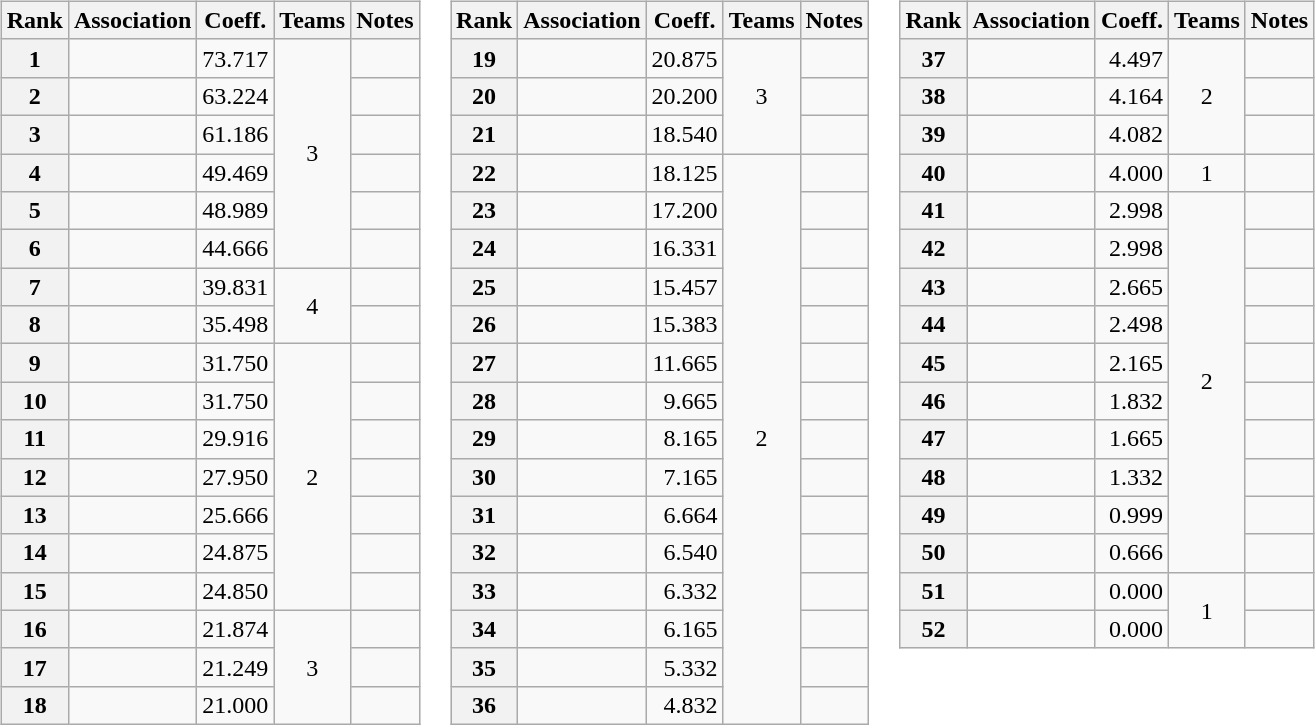<table>
<tr valign=top>
<td><br><table class="wikitable">
<tr>
<th>Rank</th>
<th>Association</th>
<th>Coeff.</th>
<th>Teams</th>
<th>Notes</th>
</tr>
<tr>
<th>1</th>
<td></td>
<td align=right>73.717</td>
<td style="text-align: center;" rowspan="6">3</td>
<td></td>
</tr>
<tr>
<th>2</th>
<td></td>
<td align=right>63.224</td>
<td></td>
</tr>
<tr>
<th>3</th>
<td></td>
<td align=right>61.186</td>
<td></td>
</tr>
<tr>
<th>4</th>
<td></td>
<td align=right>49.469</td>
<td></td>
</tr>
<tr>
<th>5</th>
<td></td>
<td align=right>48.989</td>
<td></td>
</tr>
<tr>
<th>6</th>
<td></td>
<td align=right>44.666</td>
<td></td>
</tr>
<tr>
<th>7</th>
<td></td>
<td align=right>39.831</td>
<td style="text-align: center;" rowspan="2">4</td>
<td></td>
</tr>
<tr>
<th>8</th>
<td></td>
<td align=right>35.498</td>
<td></td>
</tr>
<tr>
<th>9</th>
<td></td>
<td align=right>31.750</td>
<td style="text-align: center;" rowspan="7">2</td>
<td></td>
</tr>
<tr>
<th>10</th>
<td></td>
<td align=right>31.750</td>
<td></td>
</tr>
<tr>
<th>11</th>
<td></td>
<td align=right>29.916</td>
<td></td>
</tr>
<tr>
<th>12</th>
<td></td>
<td align=right>27.950</td>
<td></td>
</tr>
<tr>
<th>13</th>
<td></td>
<td align=right>25.666</td>
<td></td>
</tr>
<tr>
<th>14</th>
<td></td>
<td align=right>24.875</td>
<td></td>
</tr>
<tr>
<th>15</th>
<td></td>
<td align=right>24.850</td>
<td></td>
</tr>
<tr>
<th>16</th>
<td></td>
<td align=right>21.874</td>
<td style="text-align: center;" rowspan="3">3</td>
<td></td>
</tr>
<tr>
<th>17</th>
<td></td>
<td align=right>21.249</td>
<td></td>
</tr>
<tr>
<th>18</th>
<td></td>
<td align=right>21.000</td>
<td></td>
</tr>
</table>
</td>
<td><br><table class="wikitable">
<tr>
<th>Rank</th>
<th>Association</th>
<th>Coeff.</th>
<th>Teams</th>
<th>Notes</th>
</tr>
<tr>
<th>19</th>
<td></td>
<td align=right>20.875</td>
<td style="text-align: center;" rowspan="3">3</td>
<td></td>
</tr>
<tr>
<th>20</th>
<td></td>
<td align=right>20.200</td>
<td></td>
</tr>
<tr>
<th>21</th>
<td></td>
<td align=right>18.540</td>
<td></td>
</tr>
<tr>
<th>22</th>
<td></td>
<td align=right>18.125</td>
<td style="text-align: center;" rowspan="15">2</td>
<td></td>
</tr>
<tr>
<th>23</th>
<td></td>
<td align=right>17.200</td>
<td></td>
</tr>
<tr>
<th>24</th>
<td></td>
<td align=right>16.331</td>
<td></td>
</tr>
<tr>
<th>25</th>
<td></td>
<td align=right>15.457</td>
<td></td>
</tr>
<tr>
<th>26</th>
<td></td>
<td align=right>15.383</td>
<td></td>
</tr>
<tr>
<th>27</th>
<td></td>
<td align=right>11.665</td>
<td></td>
</tr>
<tr>
<th>28</th>
<td></td>
<td align=right>9.665</td>
<td></td>
</tr>
<tr>
<th>29</th>
<td></td>
<td align=right>8.165</td>
<td></td>
</tr>
<tr>
<th>30</th>
<td></td>
<td align=right>7.165</td>
<td></td>
</tr>
<tr>
<th>31</th>
<td></td>
<td align=right>6.664</td>
<td></td>
</tr>
<tr>
<th>32</th>
<td></td>
<td align=right>6.540</td>
<td></td>
</tr>
<tr>
<th>33</th>
<td></td>
<td align=right>6.332</td>
<td></td>
</tr>
<tr>
<th>34</th>
<td></td>
<td align=right>6.165</td>
<td></td>
</tr>
<tr>
<th>35</th>
<td></td>
<td align=right>5.332</td>
<td></td>
</tr>
<tr>
<th>36</th>
<td></td>
<td align=right>4.832</td>
<td></td>
</tr>
</table>
</td>
<td><br><table class="wikitable">
<tr>
<th>Rank</th>
<th>Association</th>
<th>Coeff.</th>
<th>Teams</th>
<th>Notes</th>
</tr>
<tr>
<th>37</th>
<td></td>
<td align=right>4.497</td>
<td style="text-align: center;" rowspan="3">2</td>
<td></td>
</tr>
<tr>
<th>38</th>
<td></td>
<td align=right>4.164</td>
<td></td>
</tr>
<tr>
<th>39</th>
<td></td>
<td align=right>4.082</td>
<td></td>
</tr>
<tr>
<th>40</th>
<td></td>
<td align=right>4.000</td>
<td style="text-align: center;" rowspan="1">1</td>
<td></td>
</tr>
<tr>
<th>41</th>
<td></td>
<td align=right>2.998</td>
<td style="text-align: center;" rowspan="10">2</td>
<td></td>
</tr>
<tr>
<th>42</th>
<td></td>
<td align=right>2.998</td>
<td></td>
</tr>
<tr>
<th>43</th>
<td></td>
<td align=right>2.665</td>
<td></td>
</tr>
<tr>
<th>44</th>
<td></td>
<td align=right>2.498</td>
<td></td>
</tr>
<tr>
<th>45</th>
<td></td>
<td align=right>2.165</td>
<td></td>
</tr>
<tr>
<th>46</th>
<td></td>
<td align=right>1.832</td>
<td></td>
</tr>
<tr>
<th>47</th>
<td></td>
<td align=right>1.665</td>
<td></td>
</tr>
<tr>
<th>48</th>
<td></td>
<td align=right>1.332</td>
<td></td>
</tr>
<tr>
<th>49</th>
<td></td>
<td align=right>0.999</td>
<td></td>
</tr>
<tr>
<th>50</th>
<td></td>
<td align=right>0.666</td>
<td></td>
</tr>
<tr>
<th>51</th>
<td></td>
<td align=right>0.000</td>
<td style="text-align: center;" rowspan="2">1</td>
<td></td>
</tr>
<tr>
<th>52</th>
<td></td>
<td align=right>0.000</td>
<td></td>
</tr>
</table>
</td>
</tr>
</table>
